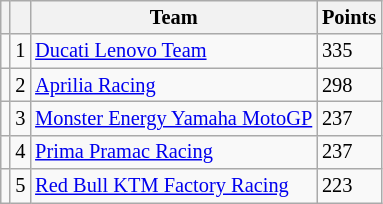<table class="wikitable" style="font-size: 85%;">
<tr>
<th></th>
<th></th>
<th>Team</th>
<th>Points</th>
</tr>
<tr>
<td></td>
<td align=center>1</td>
<td> <a href='#'>Ducati Lenovo Team</a></td>
<td align=left>335</td>
</tr>
<tr>
<td></td>
<td align=center>2</td>
<td> <a href='#'>Aprilia Racing</a></td>
<td align=left>298</td>
</tr>
<tr>
<td></td>
<td align=center>3</td>
<td> <a href='#'>Monster Energy Yamaha MotoGP</a></td>
<td align=left>237</td>
</tr>
<tr>
<td></td>
<td align=center>4</td>
<td> <a href='#'>Prima Pramac Racing</a></td>
<td align=left>237</td>
</tr>
<tr>
<td></td>
<td align=center>5</td>
<td> <a href='#'>Red Bull KTM Factory Racing</a></td>
<td align=left>223</td>
</tr>
</table>
